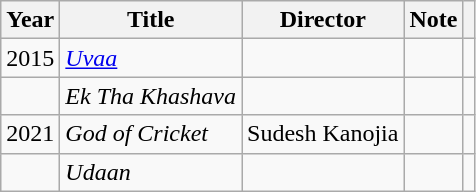<table class="wikitable">
<tr>
<th>Year</th>
<th>Title</th>
<th>Director</th>
<th>Note</th>
<th></th>
</tr>
<tr>
<td>2015</td>
<td><em><a href='#'>Uvaa</a></em></td>
<td></td>
<td></td>
<td></td>
</tr>
<tr>
<td></td>
<td><em>Ek Tha Khashava</em></td>
<td></td>
<td></td>
<td></td>
</tr>
<tr>
<td>2021</td>
<td><em>God of Cricket</em></td>
<td>Sudesh Kanojia</td>
<td></td>
<td></td>
</tr>
<tr>
<td></td>
<td><em>Udaan</em></td>
<td></td>
<td></td>
<td></td>
</tr>
</table>
